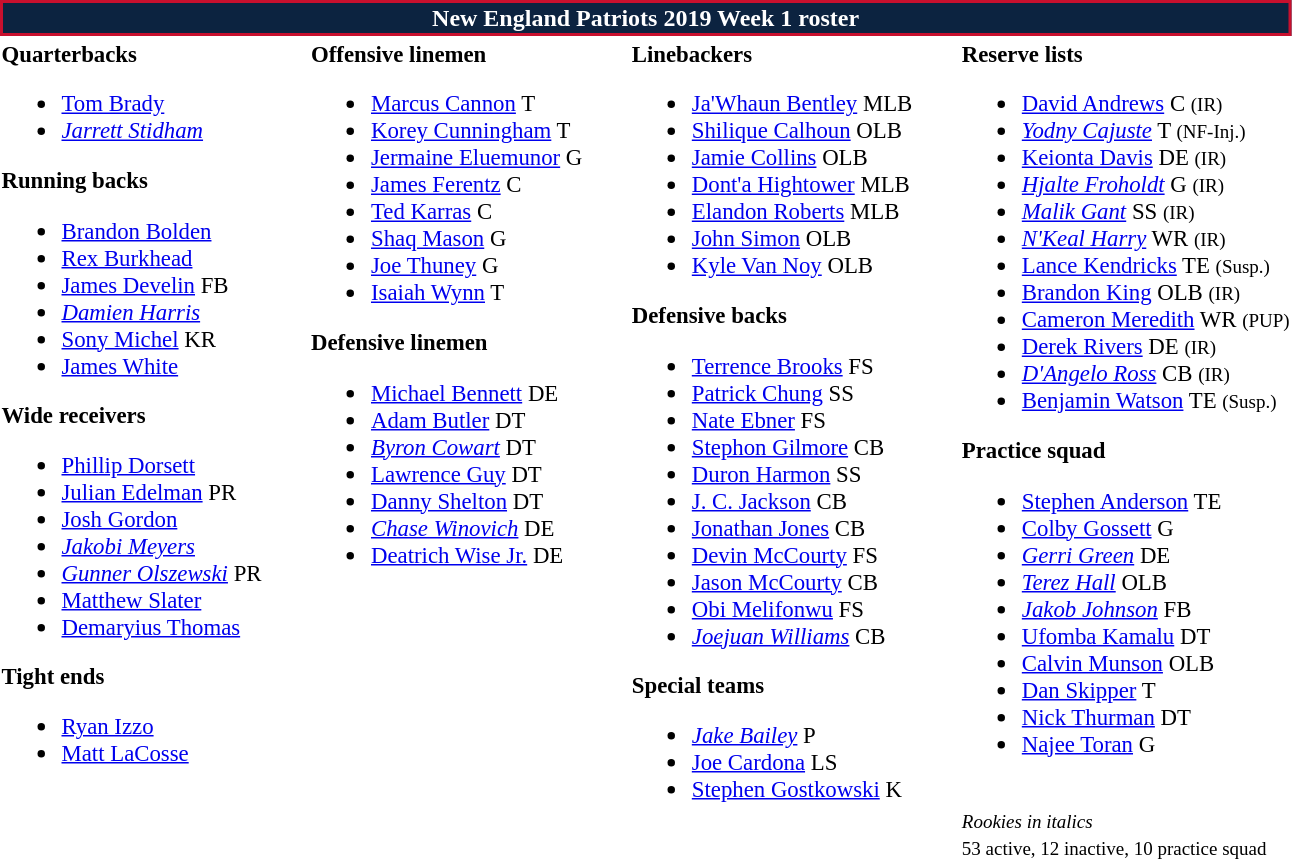<table class="toccolours" style="text-align: left;">
<tr>
<th colspan="9" style="background-color: #0C2340; color: #FFFFFF; text-align: center; border:2px solid #C8102E;">New England Patriots 2019 Week 1 roster</th>
</tr>
<tr>
<td style="font-size: 95%;" valign="top"><strong>Quarterbacks</strong><br><ul><li> <a href='#'>Tom Brady</a></li><li> <em><a href='#'>Jarrett Stidham</a></em></li></ul><strong>Running backs</strong><ul><li> <a href='#'>Brandon Bolden</a></li><li> <a href='#'>Rex Burkhead</a></li><li> <a href='#'>James Develin</a> FB</li><li> <em><a href='#'>Damien Harris</a></em></li><li> <a href='#'>Sony Michel</a> KR</li><li> <a href='#'>James White</a></li></ul><strong>Wide receivers</strong><ul><li> <a href='#'>Phillip Dorsett</a></li><li> <a href='#'>Julian Edelman</a> PR</li><li> <a href='#'>Josh Gordon</a></li><li> <em><a href='#'>Jakobi Meyers</a></em></li><li> <em><a href='#'>Gunner Olszewski</a></em> PR</li><li> <a href='#'>Matthew Slater</a></li><li> <a href='#'>Demaryius Thomas</a></li></ul><strong>Tight ends</strong><ul><li> <a href='#'>Ryan Izzo</a></li><li> <a href='#'>Matt LaCosse</a></li></ul></td>
<td style="width: 25px;"></td>
<td style="font-size: 95%;" valign="top"><strong>Offensive linemen</strong><br><ul><li> <a href='#'>Marcus Cannon</a> T</li><li> <a href='#'>Korey Cunningham</a> T</li><li> <a href='#'>Jermaine Eluemunor</a> G</li><li> <a href='#'>James Ferentz</a> C</li><li> <a href='#'>Ted Karras</a> C</li><li> <a href='#'>Shaq Mason</a> G</li><li> <a href='#'>Joe Thuney</a> G</li><li> <a href='#'>Isaiah Wynn</a> T</li></ul><strong>Defensive linemen</strong><ul><li> <a href='#'>Michael Bennett</a> DE</li><li> <a href='#'>Adam Butler</a> DT</li><li> <em><a href='#'>Byron Cowart</a></em> DT</li><li> <a href='#'>Lawrence Guy</a> DT</li><li> <a href='#'>Danny Shelton</a> DT</li><li> <em><a href='#'>Chase Winovich</a></em> DE</li><li> <a href='#'>Deatrich Wise Jr.</a> DE</li></ul></td>
<td style="width: 25px;"></td>
<td style="font-size: 95%;" valign="top"><strong>Linebackers</strong><br><ul><li> <a href='#'>Ja'Whaun Bentley</a> MLB</li><li> <a href='#'>Shilique Calhoun</a> OLB</li><li> <a href='#'>Jamie Collins</a> OLB</li><li> <a href='#'>Dont'a Hightower</a> MLB</li><li> <a href='#'>Elandon Roberts</a> MLB</li><li> <a href='#'>John Simon</a> OLB</li><li> <a href='#'>Kyle Van Noy</a> OLB</li></ul><strong>Defensive backs</strong><ul><li> <a href='#'>Terrence Brooks</a> FS</li><li> <a href='#'>Patrick Chung</a> SS</li><li> <a href='#'>Nate Ebner</a> FS</li><li> <a href='#'>Stephon Gilmore</a> CB</li><li> <a href='#'>Duron Harmon</a> SS</li><li> <a href='#'>J. C. Jackson</a> CB</li><li> <a href='#'>Jonathan Jones</a> CB</li><li> <a href='#'>Devin McCourty</a> FS</li><li> <a href='#'>Jason McCourty</a> CB</li><li> <a href='#'>Obi Melifonwu</a> FS</li><li> <em><a href='#'>Joejuan Williams</a></em> CB</li></ul><strong>Special teams</strong><ul><li> <em><a href='#'>Jake Bailey</a></em> P</li><li> <a href='#'>Joe Cardona</a> LS</li><li> <a href='#'>Stephen Gostkowski</a> K</li></ul></td>
<td style="width: 25px;"></td>
<td style="font-size: 95%;" valign="top"><strong>Reserve lists</strong><br><ul><li> <a href='#'>David Andrews</a> C <small>(IR)</small> </li><li> <em><a href='#'>Yodny Cajuste</a></em> T <small>(NF-Inj.)</small> </li><li> <a href='#'>Keionta Davis</a> DE <small>(IR)</small> </li><li> <em><a href='#'>Hjalte Froholdt</a></em> G <small>(IR)</small> </li><li> <em><a href='#'>Malik Gant</a></em> SS <small>(IR)</small> </li><li> <em><a href='#'>N'Keal Harry</a></em> WR <small>(IR)</small> </li><li> <a href='#'>Lance Kendricks</a> TE <small>(Susp.)</small></li><li> <a href='#'>Brandon King</a> OLB <small>(IR)</small> </li><li> <a href='#'>Cameron Meredith</a> WR <small>(PUP)</small> </li><li> <a href='#'>Derek Rivers</a> DE <small>(IR)</small> </li><li> <em><a href='#'>D'Angelo Ross</a></em> CB <small>(IR)</small> </li><li> <a href='#'>Benjamin Watson</a> TE <small>(Susp.)</small></li></ul><strong>Practice squad</strong><ul><li> <a href='#'>Stephen Anderson</a> TE</li><li> <a href='#'>Colby Gossett</a> G</li><li> <em><a href='#'>Gerri Green</a></em> DE</li><li> <em><a href='#'>Terez Hall</a></em> OLB</li><li> <em><a href='#'>Jakob Johnson</a></em> FB</li><li> <a href='#'>Ufomba Kamalu</a> DT</li><li> <a href='#'>Calvin Munson</a> OLB</li><li> <a href='#'>Dan Skipper</a> T</li><li> <a href='#'>Nick Thurman</a> DT</li><li> <a href='#'>Najee Toran</a> G</li></ul><br>
<small><em>Rookies in italics</em></small><br>
<small>53 active, 12 inactive, 10 practice squad</small></td>
</tr>
</table>
